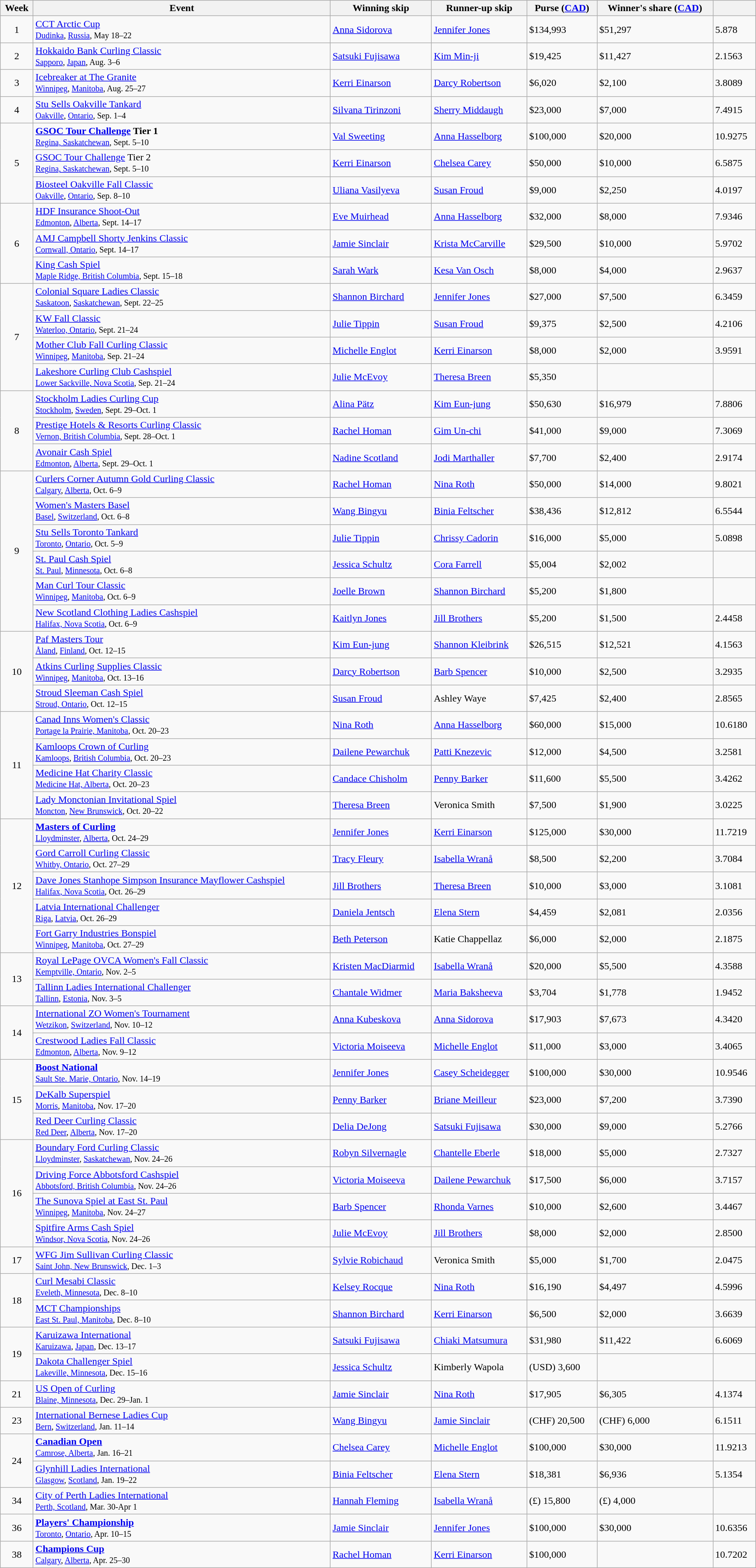<table class="wikitable sortable" style="margin-right:0; width:97%">
<tr>
<th>Week</th>
<th>Event</th>
<th>Winning skip</th>
<th>Runner-up skip</th>
<th>Purse (<a href='#'>CAD</a>)</th>
<th>Winner's share (<a href='#'>CAD</a>)</th>
<th></th>
</tr>
<tr>
<td align=center>1</td>
<td><a href='#'>CCT Arctic Cup</a> <br> <small><a href='#'>Dudinka</a>, <a href='#'>Russia</a>, May 18–22</small></td>
<td> <a href='#'>Anna Sidorova</a></td>
<td> <a href='#'>Jennifer Jones</a></td>
<td>$134,993</td>
<td>$51,297</td>
<td>5.878</td>
</tr>
<tr>
<td align=center>2</td>
<td><a href='#'>Hokkaido Bank Curling Classic</a> <br> <small><a href='#'>Sapporo</a>, <a href='#'>Japan</a>, Aug. 3–6</small></td>
<td> <a href='#'>Satsuki Fujisawa</a></td>
<td> <a href='#'>Kim Min-ji</a></td>
<td>$19,425</td>
<td>$11,427</td>
<td>2.1563</td>
</tr>
<tr>
<td align=center>3</td>
<td><a href='#'>Icebreaker at The Granite</a> <br> <small><a href='#'>Winnipeg</a>, <a href='#'>Manitoba</a>, Aug. 25–27</small></td>
<td> <a href='#'>Kerri Einarson</a></td>
<td> <a href='#'>Darcy Robertson</a></td>
<td>$6,020</td>
<td>$2,100</td>
<td>3.8089</td>
</tr>
<tr>
<td align=center>4</td>
<td><a href='#'>Stu Sells Oakville Tankard</a> <br> <small><a href='#'>Oakville</a>, <a href='#'>Ontario</a>, Sep. 1–4</small></td>
<td> <a href='#'>Silvana Tirinzoni</a></td>
<td> <a href='#'>Sherry Middaugh</a></td>
<td>$23,000</td>
<td>$7,000</td>
<td>7.4915</td>
</tr>
<tr>
<td align=center rowspan=3>5</td>
<td><strong><a href='#'>GSOC Tour Challenge</a> Tier 1</strong> <br> <small><a href='#'>Regina, Saskatchewan</a>, Sept. 5–10</small></td>
<td> <a href='#'>Val Sweeting</a></td>
<td> <a href='#'>Anna Hasselborg</a></td>
<td>$100,000</td>
<td>$20,000</td>
<td>10.9275</td>
</tr>
<tr>
<td><a href='#'>GSOC Tour Challenge</a> Tier 2<br> <small><a href='#'>Regina, Saskatchewan</a>, Sept. 5–10</small></td>
<td> <a href='#'>Kerri Einarson</a></td>
<td> <a href='#'>Chelsea Carey</a></td>
<td>$50,000</td>
<td>$10,000</td>
<td>6.5875</td>
</tr>
<tr>
<td><a href='#'>Biosteel Oakville Fall Classic</a> <br> <small><a href='#'>Oakville</a>, <a href='#'>Ontario</a>, Sep. 8–10</small></td>
<td> <a href='#'>Uliana Vasilyeva</a></td>
<td> <a href='#'>Susan Froud</a></td>
<td>$9,000</td>
<td>$2,250</td>
<td>4.0197</td>
</tr>
<tr>
<td align=center rowspan=3>6</td>
<td><a href='#'>HDF Insurance Shoot-Out</a> <br> <small><a href='#'>Edmonton</a>, <a href='#'>Alberta</a>, Sept. 14–17</small></td>
<td> <a href='#'>Eve Muirhead</a></td>
<td> <a href='#'>Anna Hasselborg</a></td>
<td>$32,000</td>
<td>$8,000</td>
<td>7.9346</td>
</tr>
<tr>
<td><a href='#'>AMJ Campbell Shorty Jenkins Classic</a> <br> <small><a href='#'>Cornwall, Ontario</a>, Sept. 14–17</small></td>
<td> <a href='#'>Jamie Sinclair</a></td>
<td> <a href='#'>Krista McCarville</a></td>
<td>$29,500</td>
<td>$10,000</td>
<td>5.9702</td>
</tr>
<tr>
<td><a href='#'>King Cash Spiel</a> <br> <small><a href='#'>Maple Ridge, British Columbia</a>, Sept. 15–18</small></td>
<td><a href='#'>Sarah Wark</a></td>
<td> <a href='#'>Kesa Van Osch</a></td>
<td>$8,000</td>
<td>$4,000</td>
<td>2.9637</td>
</tr>
<tr>
<td align=center rowspan=4>7</td>
<td><a href='#'>Colonial Square Ladies Classic</a> <br> <small><a href='#'>Saskatoon</a>, <a href='#'>Saskatchewan</a>, Sept. 22–25</small></td>
<td> <a href='#'>Shannon Birchard</a></td>
<td> <a href='#'>Jennifer Jones</a></td>
<td>$27,000</td>
<td>$7,500</td>
<td>6.3459</td>
</tr>
<tr>
<td><a href='#'>KW Fall Classic</a> <br> <small><a href='#'>Waterloo, Ontario</a>, Sept. 21–24</small></td>
<td> <a href='#'>Julie Tippin</a></td>
<td> <a href='#'>Susan Froud</a></td>
<td>$9,375</td>
<td>$2,500</td>
<td>4.2106</td>
</tr>
<tr>
<td><a href='#'>Mother Club Fall Curling Classic</a> <br> <small><a href='#'>Winnipeg</a>, <a href='#'>Manitoba</a>, Sep. 21–24</small></td>
<td>  <a href='#'>Michelle Englot</a></td>
<td> <a href='#'>Kerri Einarson</a></td>
<td>$8,000</td>
<td>$2,000</td>
<td>3.9591</td>
</tr>
<tr>
<td><a href='#'>Lakeshore Curling Club Cashspiel</a> <br> <small><a href='#'>Lower Sackville, Nova Scotia</a>, Sep. 21–24</small></td>
<td> <a href='#'>Julie McEvoy</a></td>
<td> <a href='#'>Theresa Breen</a></td>
<td>$5,350</td>
<td></td>
<td></td>
</tr>
<tr>
<td align=center rowspan=3>8</td>
<td><a href='#'>Stockholm Ladies Curling Cup</a> <br> <small><a href='#'>Stockholm</a>, <a href='#'>Sweden</a>, Sept. 29–Oct. 1</small></td>
<td> <a href='#'>Alina Pätz</a></td>
<td> <a href='#'>Kim Eun-jung</a></td>
<td>$50,630</td>
<td>$16,979</td>
<td>7.8806</td>
</tr>
<tr>
<td><a href='#'>Prestige Hotels & Resorts Curling Classic</a> <br> <small><a href='#'>Vernon, British Columbia</a>, Sept. 28–Oct. 1</small></td>
<td> <a href='#'>Rachel Homan</a></td>
<td> <a href='#'>Gim Un-chi</a></td>
<td>$41,000</td>
<td>$9,000</td>
<td>7.3069</td>
</tr>
<tr>
<td><a href='#'>Avonair Cash Spiel</a> <br> <small><a href='#'>Edmonton</a>, <a href='#'>Alberta</a>, Sept. 29–Oct. 1</small></td>
<td> <a href='#'>Nadine Scotland</a></td>
<td> <a href='#'>Jodi Marthaller</a></td>
<td>$7,700</td>
<td>$2,400</td>
<td>2.9174</td>
</tr>
<tr>
<td align=center rowspan=6>9</td>
<td><a href='#'>Curlers Corner Autumn Gold Curling Classic</a> <br> <small><a href='#'>Calgary</a>, <a href='#'>Alberta</a>, Oct. 6–9</small></td>
<td> <a href='#'>Rachel Homan</a></td>
<td> <a href='#'>Nina Roth</a></td>
<td>$50,000</td>
<td>$14,000</td>
<td>9.8021</td>
</tr>
<tr>
<td><a href='#'>Women's Masters Basel</a> <br> <small><a href='#'>Basel</a>, <a href='#'>Switzerland</a>, Oct. 6–8</small></td>
<td> <a href='#'>Wang Bingyu</a></td>
<td> <a href='#'>Binia Feltscher</a></td>
<td>$38,436</td>
<td>$12,812</td>
<td>6.5544</td>
</tr>
<tr>
<td><a href='#'>Stu Sells Toronto Tankard</a> <br> <small><a href='#'>Toronto</a>, <a href='#'>Ontario</a>, Oct. 5–9</small></td>
<td> <a href='#'>Julie Tippin</a></td>
<td> <a href='#'>Chrissy Cadorin</a></td>
<td>$16,000</td>
<td>$5,000</td>
<td>5.0898</td>
</tr>
<tr>
<td><a href='#'>St. Paul Cash Spiel</a> <br> <small><a href='#'>St. Paul</a>, <a href='#'>Minnesota</a>, Oct. 6–8</small></td>
<td> <a href='#'>Jessica Schultz</a></td>
<td> <a href='#'>Cora Farrell</a></td>
<td>$5,004</td>
<td>$2,002</td>
<td></td>
</tr>
<tr>
<td><a href='#'>Man Curl Tour Classic</a> <br> <small><a href='#'>Winnipeg</a>, <a href='#'>Manitoba</a>, Oct. 6–9</small></td>
<td> <a href='#'>Joelle Brown</a></td>
<td> <a href='#'>Shannon Birchard</a></td>
<td>$5,200</td>
<td>$1,800</td>
<td></td>
</tr>
<tr>
<td><a href='#'>New Scotland Clothing Ladies Cashspiel</a> <br> <small><a href='#'>Halifax, Nova Scotia</a>, Oct. 6–9</small></td>
<td> <a href='#'>Kaitlyn Jones</a></td>
<td> <a href='#'>Jill Brothers</a></td>
<td>$5,200</td>
<td>$1,500</td>
<td>2.4458</td>
</tr>
<tr>
<td align=center rowspan=3>10</td>
<td><a href='#'>Paf Masters Tour</a> <br> <small><a href='#'>Åland</a>, <a href='#'>Finland</a>, Oct. 12–15</small></td>
<td> <a href='#'>Kim Eun-jung</a></td>
<td> <a href='#'>Shannon Kleibrink</a></td>
<td>$26,515</td>
<td>$12,521</td>
<td>4.1563</td>
</tr>
<tr>
<td><a href='#'>Atkins Curling Supplies Classic</a> <br> <small><a href='#'>Winnipeg</a>, <a href='#'>Manitoba</a>, Oct. 13–16</small></td>
<td> <a href='#'>Darcy Robertson</a></td>
<td> <a href='#'>Barb Spencer</a></td>
<td>$10,000</td>
<td>$2,500</td>
<td>3.2935</td>
</tr>
<tr>
<td><a href='#'>Stroud Sleeman Cash Spiel</a> <br> <small><a href='#'>Stroud, Ontario</a>, Oct. 12–15</small></td>
<td> <a href='#'>Susan Froud</a></td>
<td> Ashley Waye</td>
<td>$7,425</td>
<td>$2,400</td>
<td>2.8565 </td>
</tr>
<tr>
<td align=center rowspan=4>11</td>
<td><a href='#'>Canad Inns Women's Classic</a> <br> <small><a href='#'>Portage la Prairie, Manitoba</a>, Oct. 20–23</small></td>
<td> <a href='#'>Nina Roth</a></td>
<td> <a href='#'>Anna Hasselborg</a></td>
<td>$60,000</td>
<td>$15,000</td>
<td>10.6180</td>
</tr>
<tr>
<td><a href='#'>Kamloops Crown of Curling</a> <br> <small><a href='#'>Kamloops</a>, <a href='#'>British Columbia</a>, Oct. 20–23</small></td>
<td> <a href='#'>Dailene Pewarchuk</a></td>
<td> <a href='#'>Patti Knezevic</a></td>
<td>$12,000</td>
<td>$4,500</td>
<td>3.2581</td>
</tr>
<tr>
<td><a href='#'>Medicine Hat Charity Classic</a> <br> <small><a href='#'>Medicine Hat, Alberta</a>, Oct. 20–23</small></td>
<td> <a href='#'>Candace Chisholm</a></td>
<td> <a href='#'>Penny Barker</a></td>
<td>$11,600</td>
<td>$5,500</td>
<td>3.4262</td>
</tr>
<tr>
<td><a href='#'>Lady Monctonian Invitational Spiel</a> <br> <small><a href='#'>Moncton</a>, <a href='#'>New Brunswick</a>, Oct. 20–22</small></td>
<td> <a href='#'>Theresa Breen</a></td>
<td> Veronica Smith</td>
<td>$7,500</td>
<td>$1,900</td>
<td>3.0225</td>
</tr>
<tr>
<td align=center rowspan=5>12</td>
<td><strong><a href='#'>Masters of Curling</a></strong> <br> <small><a href='#'>Lloydminster</a>, <a href='#'>Alberta</a>, Oct. 24–29</small></td>
<td> <a href='#'>Jennifer Jones</a></td>
<td> <a href='#'>Kerri Einarson</a></td>
<td>$125,000</td>
<td>$30,000</td>
<td>11.7219</td>
</tr>
<tr>
<td><a href='#'>Gord Carroll Curling Classic</a> <br> <small><a href='#'>Whitby, Ontario</a>, Oct. 27–29</small></td>
<td> <a href='#'>Tracy Fleury</a></td>
<td> <a href='#'>Isabella Wranå</a></td>
<td>$8,500</td>
<td>$2,200</td>
<td>3.7084</td>
</tr>
<tr>
<td><a href='#'>Dave Jones Stanhope Simpson Insurance Mayflower Cashspiel</a> <br> <small><a href='#'>Halifax, Nova Scotia</a>, Oct. 26–29</small></td>
<td> <a href='#'>Jill Brothers</a></td>
<td> <a href='#'>Theresa Breen</a></td>
<td>$10,000</td>
<td>$3,000</td>
<td>3.1081</td>
</tr>
<tr>
<td><a href='#'>Latvia International Challenger</a> <br> <small><a href='#'>Riga</a>, <a href='#'>Latvia</a>, Oct. 26–29</small></td>
<td> <a href='#'>Daniela Jentsch</a></td>
<td> <a href='#'>Elena Stern</a></td>
<td>$4,459</td>
<td>$2,081</td>
<td>2.0356</td>
</tr>
<tr>
<td><a href='#'>Fort Garry Industries Bonspiel</a> <br> <small><a href='#'>Winnipeg</a>, <a href='#'>Manitoba</a>, Oct. 27–29</small></td>
<td> <a href='#'>Beth Peterson</a></td>
<td> Katie Chappellaz</td>
<td>$6,000</td>
<td>$2,000</td>
<td>2.1875</td>
</tr>
<tr>
<td align=center rowspan=2>13</td>
<td><a href='#'>Royal LePage OVCA Women's Fall Classic</a> <br> <small><a href='#'>Kemptville, Ontario</a>, Nov. 2–5</small></td>
<td> <a href='#'>Kristen MacDiarmid</a></td>
<td> <a href='#'>Isabella Wranå</a></td>
<td>$20,000</td>
<td>$5,500</td>
<td>4.3588</td>
</tr>
<tr>
<td><a href='#'>Tallinn Ladies International Challenger</a> <br> <small><a href='#'>Tallinn</a>, <a href='#'>Estonia</a>, Nov. 3–5</small></td>
<td> <a href='#'>Chantale Widmer</a></td>
<td> <a href='#'>Maria Baksheeva</a></td>
<td>$3,704</td>
<td>$1,778</td>
<td>1.9452</td>
</tr>
<tr>
<td align=center rowspan=2>14</td>
<td><a href='#'>International ZO Women's Tournament</a><br> <small><a href='#'>Wetzikon</a>, <a href='#'>Switzerland</a>, Nov. 10–12</small></td>
<td> <a href='#'>Anna Kubeskova</a></td>
<td> <a href='#'>Anna Sidorova</a></td>
<td>$17,903</td>
<td>$7,673</td>
<td>4.3420</td>
</tr>
<tr>
<td><a href='#'>Crestwood Ladies Fall Classic</a><br> <small><a href='#'>Edmonton</a>, <a href='#'>Alberta</a>, Nov. 9–12</small></td>
<td> <a href='#'>Victoria Moiseeva</a></td>
<td> <a href='#'>Michelle Englot</a></td>
<td>$11,000</td>
<td>$3,000</td>
<td>3.4065</td>
</tr>
<tr>
<td align=center rowspan=3>15</td>
<td><strong><a href='#'>Boost National</a></strong> <br> <small><a href='#'>Sault Ste. Marie, Ontario</a>, Nov. 14–19</small></td>
<td> <a href='#'>Jennifer Jones</a></td>
<td> <a href='#'>Casey Scheidegger</a></td>
<td>$100,000</td>
<td>$30,000</td>
<td>10.9546</td>
</tr>
<tr>
<td><a href='#'>DeKalb Superspiel</a> <br> <small><a href='#'>Morris</a>, <a href='#'>Manitoba</a>, Nov. 17–20</small></td>
<td> <a href='#'>Penny Barker</a></td>
<td> <a href='#'>Briane Meilleur</a></td>
<td>$23,000</td>
<td>$7,200</td>
<td>3.7390</td>
</tr>
<tr>
<td><a href='#'>Red Deer Curling Classic</a> <br> <small><a href='#'>Red Deer</a>, <a href='#'>Alberta</a>, Nov. 17–20</small></td>
<td> <a href='#'>Delia DeJong</a></td>
<td> <a href='#'>Satsuki Fujisawa</a></td>
<td>$30,000</td>
<td>$9,000</td>
<td>5.2766</td>
</tr>
<tr>
<td align=center rowspan=4>16</td>
<td><a href='#'>Boundary Ford Curling Classic</a> <br> <small><a href='#'>Lloydminster</a>, <a href='#'>Saskatchewan</a>, Nov. 24–26</small></td>
<td> <a href='#'>Robyn Silvernagle</a></td>
<td> <a href='#'>Chantelle Eberle</a></td>
<td>$18,000</td>
<td>$5,000</td>
<td>2.7327</td>
</tr>
<tr>
<td><a href='#'>Driving Force Abbotsford Cashspiel</a>  <br> <small><a href='#'>Abbotsford, British Columbia</a>, Nov. 24–26</small></td>
<td> <a href='#'>Victoria Moiseeva</a></td>
<td> <a href='#'>Dailene Pewarchuk</a></td>
<td>$17,500</td>
<td>$6,000</td>
<td>3.7157</td>
</tr>
<tr>
<td><a href='#'>The Sunova Spiel at East St. Paul</a> <br> <small><a href='#'>Winnipeg</a>, <a href='#'>Manitoba</a>, Nov. 24–27</small></td>
<td> <a href='#'>Barb Spencer</a></td>
<td> <a href='#'>Rhonda Varnes</a></td>
<td>$10,000</td>
<td>$2,600</td>
<td>3.4467</td>
</tr>
<tr>
<td><a href='#'>Spitfire Arms Cash Spiel</a> <br> <small><a href='#'>Windsor, Nova Scotia</a>, Nov. 24–26</small></td>
<td> <a href='#'>Julie McEvoy</a></td>
<td> <a href='#'>Jill Brothers</a></td>
<td>$8,000</td>
<td>$2,000</td>
<td>2.8500</td>
</tr>
<tr>
<td align=center>17</td>
<td><a href='#'>WFG Jim Sullivan Curling Classic</a> <br> <small><a href='#'>Saint John, New Brunswick</a>, Dec. 1–3</small></td>
<td> <a href='#'>Sylvie Robichaud</a></td>
<td> Veronica Smith</td>
<td>$5,000</td>
<td>$1,700</td>
<td>2.0475</td>
</tr>
<tr>
<td align=center rowspan=2>18</td>
<td><a href='#'>Curl Mesabi Classic</a> <br> <small><a href='#'>Eveleth, Minnesota</a>, Dec. 8–10</small></td>
<td> <a href='#'>Kelsey Rocque</a></td>
<td> <a href='#'>Nina Roth</a></td>
<td>$16,190</td>
<td>$4,497</td>
<td>4.5996</td>
</tr>
<tr>
<td><a href='#'>MCT Championships</a> <br> <small><a href='#'>East St. Paul, Manitoba</a>, Dec. 8–10</small></td>
<td> <a href='#'>Shannon Birchard</a></td>
<td> <a href='#'>Kerri Einarson</a></td>
<td>$6,500</td>
<td>$2,000</td>
<td>3.6639</td>
</tr>
<tr>
<td align=center rowspan=2>19</td>
<td><a href='#'>Karuizawa International</a> <br> <small><a href='#'>Karuizawa</a>, <a href='#'>Japan</a>, Dec. 13–17</small></td>
<td> <a href='#'>Satsuki Fujisawa</a></td>
<td> <a href='#'>Chiaki Matsumura</a></td>
<td>$31,980</td>
<td>$11,422</td>
<td>6.6069</td>
</tr>
<tr>
<td><a href='#'>Dakota Challenger Spiel</a> <br> <small><a href='#'>Lakeville, Minnesota</a>, Dec. 15–16</small></td>
<td> <a href='#'>Jessica Schultz</a></td>
<td> Kimberly Wapola</td>
<td>(USD) 3,600</td>
<td></td>
<td></td>
</tr>
<tr>
<td align=center>21</td>
<td><a href='#'>US Open of Curling</a> <br> <small><a href='#'>Blaine, Minnesota</a>, Dec. 29–Jan. 1</small></td>
<td> <a href='#'>Jamie Sinclair</a></td>
<td> <a href='#'>Nina Roth</a></td>
<td>$17,905</td>
<td>$6,305</td>
<td>4.1374</td>
</tr>
<tr>
<td align=center>23</td>
<td><a href='#'>International Bernese Ladies Cup</a> <br> <small><a href='#'>Bern</a>, <a href='#'>Switzerland</a>, Jan. 11–14</small></td>
<td> <a href='#'>Wang Bingyu</a></td>
<td> <a href='#'>Jamie Sinclair</a></td>
<td>(CHF) 20,500</td>
<td>(CHF) 6,000</td>
<td>6.1511</td>
</tr>
<tr>
<td align=center rowspan=2>24</td>
<td><strong><a href='#'>Canadian Open</a></strong> <br> <small><a href='#'>Camrose, Alberta</a>, Jan. 16–21</small></td>
<td> <a href='#'>Chelsea Carey</a></td>
<td> <a href='#'>Michelle Englot</a></td>
<td>$100,000</td>
<td>$30,000</td>
<td>11.9213</td>
</tr>
<tr>
<td><a href='#'>Glynhill Ladies International</a> <br> <small><a href='#'>Glasgow</a>, <a href='#'>Scotland</a>, Jan. 19–22</small></td>
<td> <a href='#'>Binia Feltscher</a></td>
<td> <a href='#'>Elena Stern</a></td>
<td>$18,381</td>
<td>$6,936</td>
<td>5.1354</td>
</tr>
<tr>
<td align=center>34</td>
<td><a href='#'>City of Perth Ladies International</a><br><small><a href='#'>Perth, Scotland</a>, Mar. 30-Apr 1</small></td>
<td> <a href='#'>Hannah Fleming</a></td>
<td> <a href='#'>Isabella Wranå</a></td>
<td>(£) 15,800</td>
<td>(£) 4,000</td>
<td></td>
</tr>
<tr>
<td align=center>36</td>
<td><strong><a href='#'>Players' Championship</a></strong> <br> <small><a href='#'>Toronto</a>, <a href='#'>Ontario</a>, Apr. 10–15</small></td>
<td> <a href='#'>Jamie Sinclair</a></td>
<td> <a href='#'>Jennifer Jones</a></td>
<td>$100,000</td>
<td>$30,000</td>
<td>10.6356</td>
</tr>
<tr>
<td align=center>38</td>
<td><strong><a href='#'>Champions Cup</a></strong> <br> <small><a href='#'>Calgary</a>, <a href='#'>Alberta</a>, Apr. 25–30</small></td>
<td> <a href='#'>Rachel Homan</a></td>
<td> <a href='#'>Kerri Einarson</a></td>
<td>$100,000</td>
<td></td>
<td>10.7202</td>
</tr>
</table>
